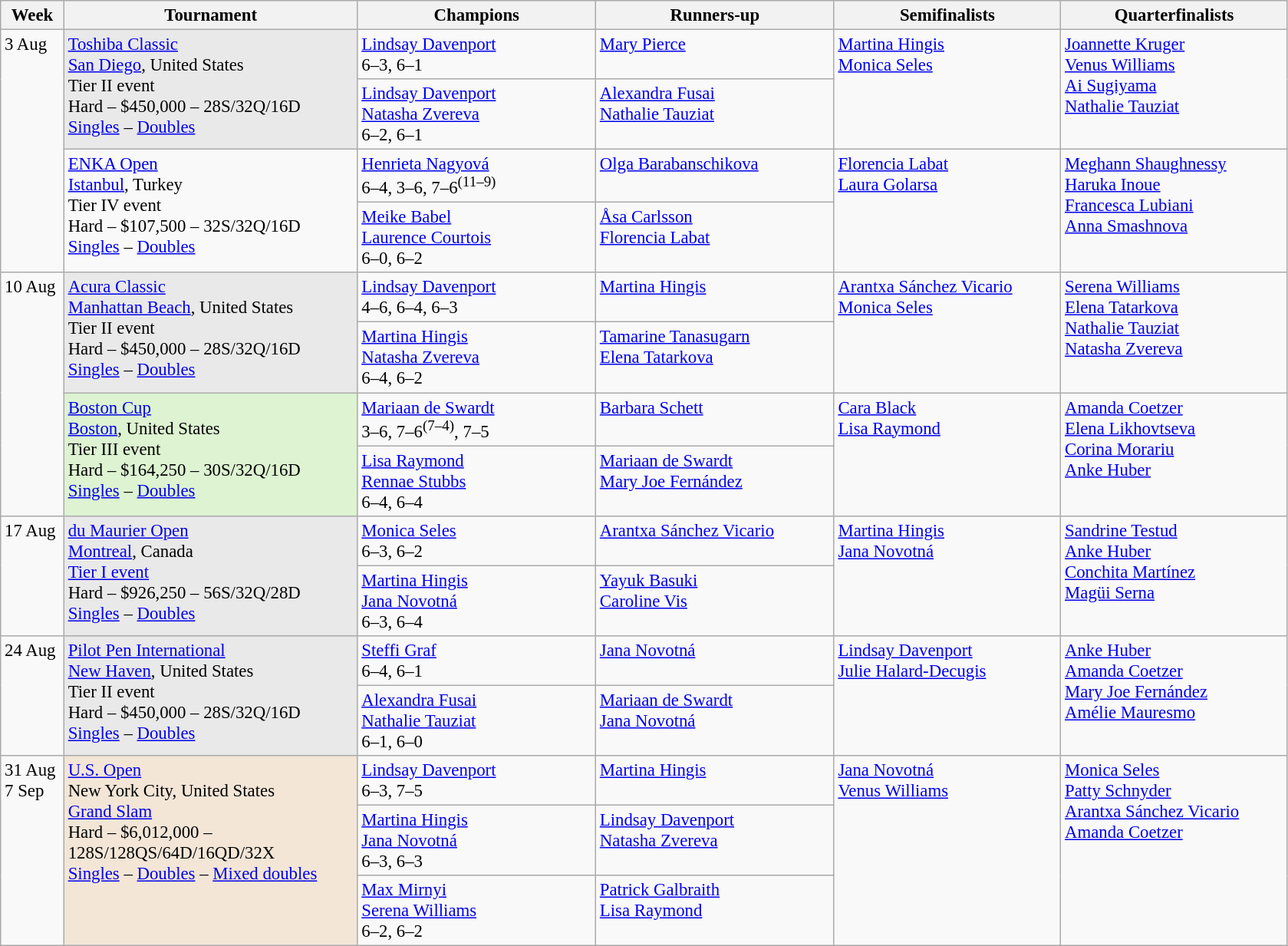<table class=wikitable style=font-size:95%>
<tr>
<th style="width:48px;">Week</th>
<th style="width:248px;">Tournament</th>
<th style="width:200px;">Champions</th>
<th style="width:200px;">Runners-up</th>
<th style="width:190px;">Semifinalists</th>
<th style="width:190px;">Quarterfinalists</th>
</tr>
<tr valign="top">
<td rowspan=4>3 Aug</td>
<td rowspan=2 bgcolor=#E9E9E9><a href='#'>Toshiba Classic</a><br><a href='#'>San Diego</a>, United States <br> Tier II event <br> Hard – $450,000 – 28S/32Q/16D<br> <a href='#'>Singles</a> – <a href='#'>Doubles</a></td>
<td> <a href='#'>Lindsay Davenport</a><br>6–3, 6–1</td>
<td> <a href='#'>Mary Pierce</a></td>
<td rowspan=2>  <a href='#'>Martina Hingis</a><br> <a href='#'>Monica Seles</a></td>
<td rowspan=2> <a href='#'>Joannette Kruger</a><br> <a href='#'>Venus Williams</a><br> <a href='#'>Ai Sugiyama</a><br> <a href='#'>Nathalie Tauziat</a></td>
</tr>
<tr valign="top">
<td> <a href='#'>Lindsay Davenport</a> <br>  <a href='#'>Natasha Zvereva</a><br> 6–2, 6–1</td>
<td> <a href='#'>Alexandra Fusai</a> <br>  <a href='#'>Nathalie Tauziat</a></td>
</tr>
<tr valign=top>
<td rowspan=2><a href='#'>ENKA Open</a><br> <a href='#'>Istanbul</a>, Turkey <br> Tier IV event <br> Hard – $107,500 – 32S/32Q/16D<br><a href='#'>Singles</a> – <a href='#'>Doubles</a></td>
<td> <a href='#'>Henrieta Nagyová</a><br>6–4, 3–6, 7–6<sup>(11–9)</sup></td>
<td> <a href='#'>Olga Barabanschikova</a></td>
<td rowspan=2>  <a href='#'>Florencia Labat</a><br> <a href='#'>Laura Golarsa</a></td>
<td rowspan=2> <a href='#'>Meghann Shaughnessy</a><br> <a href='#'>Haruka Inoue</a><br> <a href='#'>Francesca Lubiani</a><br> <a href='#'>Anna Smashnova</a></td>
</tr>
<tr valign="top">
<td> <a href='#'>Meike Babel</a> <br>  <a href='#'>Laurence Courtois</a><br> 6–0, 6–2</td>
<td> <a href='#'>Åsa Carlsson</a> <br>  <a href='#'>Florencia Labat</a></td>
</tr>
<tr valign=top>
<td rowspan=4>10 Aug</td>
<td rowspan=2 bgcolor=#E9E9E9><a href='#'>Acura Classic</a><br> <a href='#'>Manhattan Beach</a>, United States <br> Tier II event <br> Hard – $450,000 – 28S/32Q/16D<br> <a href='#'>Singles</a> – <a href='#'>Doubles</a></td>
<td> <a href='#'>Lindsay Davenport</a><br>4–6, 6–4, 6–3</td>
<td> <a href='#'>Martina Hingis</a></td>
<td rowspan=2>  <a href='#'>Arantxa Sánchez Vicario</a><br> <a href='#'>Monica Seles</a></td>
<td rowspan=2> <a href='#'>Serena Williams</a><br> <a href='#'>Elena Tatarkova</a><br> <a href='#'>Nathalie Tauziat</a><br> <a href='#'>Natasha Zvereva</a></td>
</tr>
<tr valign="top">
<td> <a href='#'>Martina Hingis</a> <br>  <a href='#'>Natasha Zvereva</a><br> 6–4, 6–2</td>
<td> <a href='#'>Tamarine Tanasugarn</a> <br>  <a href='#'>Elena Tatarkova</a></td>
</tr>
<tr valign=top>
<td rowspan=2 bgcolor=#DDF3D1><a href='#'>Boston Cup</a><br> <a href='#'>Boston</a>, United States <br> Tier III event <br> Hard – $164,250 – 30S/32Q/16D<br><a href='#'>Singles</a> – <a href='#'>Doubles</a></td>
<td> <a href='#'>Mariaan de Swardt</a><br>3–6, 7–6<sup>(7–4)</sup>, 7–5</td>
<td> <a href='#'>Barbara Schett</a></td>
<td rowspan=2>  <a href='#'>Cara Black</a><br> <a href='#'>Lisa Raymond</a></td>
<td rowspan=2> <a href='#'>Amanda Coetzer</a><br> <a href='#'>Elena Likhovtseva</a><br> <a href='#'>Corina Morariu</a><br> <a href='#'>Anke Huber</a></td>
</tr>
<tr valign="top">
<td> <a href='#'>Lisa Raymond</a> <br>  <a href='#'>Rennae Stubbs</a><br> 6–4, 6–4</td>
<td> <a href='#'>Mariaan de Swardt</a> <br>  <a href='#'>Mary Joe Fernández</a></td>
</tr>
<tr valign=top>
<td rowspan=2>17 Aug</td>
<td rowspan=2 bgcolor=#E9E9E9><a href='#'>du Maurier Open</a><br> <a href='#'>Montreal</a>, Canada <br> <a href='#'>Tier I event</a> <br> Hard – $926,250 – 56S/32Q/28D<br> <a href='#'>Singles</a> – <a href='#'>Doubles</a></td>
<td> <a href='#'>Monica Seles</a><br>6–3, 6–2</td>
<td> <a href='#'>Arantxa Sánchez Vicario</a></td>
<td rowspan=2>  <a href='#'>Martina Hingis</a><br> <a href='#'>Jana Novotná</a></td>
<td rowspan=2> <a href='#'>Sandrine Testud</a><br> <a href='#'>Anke Huber</a><br> <a href='#'>Conchita Martínez</a><br> <a href='#'>Magüi Serna</a></td>
</tr>
<tr valign="top">
<td> <a href='#'>Martina Hingis</a> <br>  <a href='#'>Jana Novotná</a><br> 6–3, 6–4</td>
<td> <a href='#'>Yayuk Basuki</a> <br>  <a href='#'>Caroline Vis</a></td>
</tr>
<tr valign=top>
<td rowspan=2>24 Aug</td>
<td rowspan=2 bgcolor=#E9E9E9><a href='#'>Pilot Pen International</a><br><a href='#'>New Haven</a>, United States <br> Tier II event <br> Hard – $450,000 – 28S/32Q/16D<br> <a href='#'>Singles</a> – <a href='#'>Doubles</a></td>
<td> <a href='#'>Steffi Graf</a><br>6–4, 6–1</td>
<td> <a href='#'>Jana Novotná</a></td>
<td rowspan=2>  <a href='#'>Lindsay Davenport</a><br> <a href='#'>Julie Halard-Decugis</a></td>
<td rowspan=2> <a href='#'>Anke Huber</a><br> <a href='#'>Amanda Coetzer</a><br> <a href='#'>Mary Joe Fernández</a><br> <a href='#'>Amélie Mauresmo</a></td>
</tr>
<tr valign="top">
<td> <a href='#'>Alexandra Fusai</a> <br>  <a href='#'>Nathalie Tauziat</a><br> 6–1, 6–0</td>
<td> <a href='#'>Mariaan de Swardt</a> <br>  <a href='#'>Jana Novotná</a></td>
</tr>
<tr valign=top>
<td rowspan=3>31 Aug<br>7 Sep</td>
<td rowspan=3 bgcolor=#F3E6D7><a href='#'>U.S. Open</a><br>New York City, United States <br> <a href='#'>Grand Slam</a> <br> Hard – $6,012,000 – 128S/128QS/64D/16QD/32X <br> <a href='#'>Singles</a> – <a href='#'>Doubles</a> – <a href='#'>Mixed doubles</a></td>
<td> <a href='#'>Lindsay Davenport</a><br>6–3, 7–5</td>
<td> <a href='#'>Martina Hingis</a></td>
<td rowspan=3>  <a href='#'>Jana Novotná</a><br> <a href='#'>Venus Williams</a></td>
<td rowspan=3> <a href='#'>Monica Seles</a><br> <a href='#'>Patty Schnyder</a><br> <a href='#'>Arantxa Sánchez Vicario</a><br> <a href='#'>Amanda Coetzer</a></td>
</tr>
<tr valign=top>
<td> <a href='#'>Martina Hingis</a> <br>  <a href='#'>Jana Novotná</a><br> 6–3, 6–3</td>
<td> <a href='#'>Lindsay Davenport</a> <br>  <a href='#'>Natasha Zvereva</a></td>
</tr>
<tr valign=top>
<td> <a href='#'>Max Mirnyi</a> <br>  <a href='#'>Serena Williams</a><br>6–2, 6–2</td>
<td> <a href='#'>Patrick Galbraith</a> <br>  <a href='#'>Lisa Raymond</a></td>
</tr>
</table>
